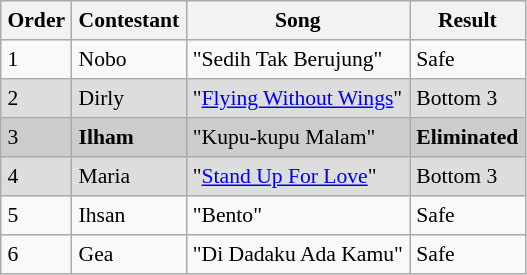<table border="8" cellpadding="4" cellspacing="0" style="margin:  1em 1em 1em 0; background: #f9f9f9; border: 1px #aaa  solid; border-collapse: collapse; font-size: 90%;">
<tr style="background:#f2f2f2;">
<th>Order</th>
<th>Contestant</th>
<th>Song </th>
<th>Result</th>
</tr>
<tr>
<td>1</td>
<td>Nobo</td>
<td>"Sedih Tak Berujung"</td>
<td>Safe</td>
</tr>
<tr style="background:#ddd;">
<td>2</td>
<td>Dirly</td>
<td>"<a href='#'>Flying Without Wings</a>" </td>
<td>Bottom 3</td>
</tr>
<tr style="background:#ccc;">
<td>3</td>
<td><strong>Ilham</strong></td>
<td>"Kupu-kupu Malam" </td>
<td><strong>Eliminated</strong></td>
</tr>
<tr style="background:#ddd;">
<td>4</td>
<td>Maria</td>
<td>"<a href='#'>Stand Up For Love</a>" </td>
<td>Bottom 3</td>
</tr>
<tr>
<td>5</td>
<td>Ihsan</td>
<td>"Bento" </td>
<td>Safe</td>
</tr>
<tr>
<td>6</td>
<td>Gea</td>
<td>"Di Dadaku Ada Kamu" </td>
<td>Safe</td>
</tr>
</table>
